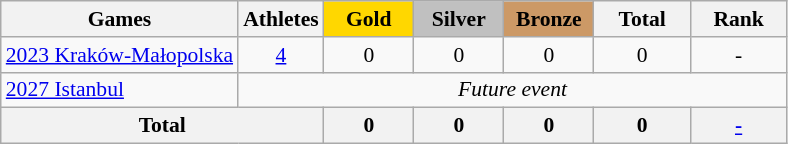<table class="wikitable" style="text-align:center; font-size:90%;">
<tr>
<th>Games</th>
<th>Athletes</th>
<td style="background:gold; width:3.7em; font-weight:bold;">Gold</td>
<td style="background:silver; width:3.7em; font-weight:bold;">Silver</td>
<td style="background:#cc9966; width:3.7em; font-weight:bold;">Bronze</td>
<th style="width:4em; font-weight:bold;">Total</th>
<th style="width:4em; font-weight:bold;">Rank</th>
</tr>
<tr>
<td align=left> <a href='#'>2023 Kraków-Małopolska</a></td>
<td><a href='#'>4</a></td>
<td>0</td>
<td>0</td>
<td>0</td>
<td>0</td>
<td>-</td>
</tr>
<tr>
<td align=left> <a href='#'>2027 Istanbul</a></td>
<td colspan=6><em>Future event</em></td>
</tr>
<tr>
<th colspan=2>Total</th>
<th>0</th>
<th>0</th>
<th>0</th>
<th>0</th>
<th><a href='#'>-</a></th>
</tr>
</table>
